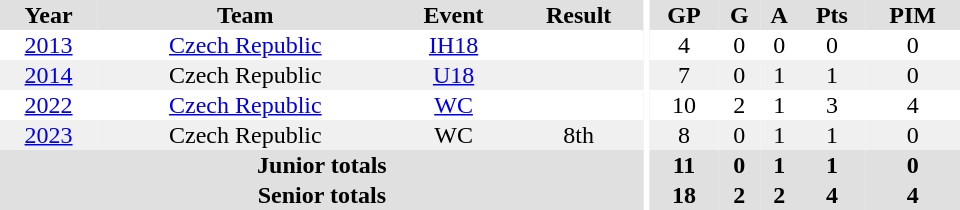<table border="0" cellpadding="1" cellspacing="0" ID="Table3" style="text-align:center; width:40em;">
<tr bgcolor="#e0e0e0">
<th>Year</th>
<th>Team</th>
<th>Event</th>
<th>Result</th>
<th rowspan="99" bgcolor="#ffffff"></th>
<th>GP</th>
<th>G</th>
<th>A</th>
<th>Pts</th>
<th>PIM</th>
</tr>
<tr>
<td><a href='#'>2013</a></td>
<td><a href='#'>Czech Republic</a></td>
<td><a href='#'>IH18</a></td>
<td></td>
<td>4</td>
<td>0</td>
<td>0</td>
<td>0</td>
<td>0</td>
</tr>
<tr bgcolor="#f0f0f0">
<td><a href='#'>2014</a></td>
<td>Czech Republic</td>
<td><a href='#'>U18</a></td>
<td></td>
<td>7</td>
<td>0</td>
<td>1</td>
<td>1</td>
<td>0</td>
</tr>
<tr>
<td><a href='#'>2022</a></td>
<td><a href='#'>Czech Republic</a></td>
<td><a href='#'>WC</a></td>
<td></td>
<td>10</td>
<td>2</td>
<td>1</td>
<td>3</td>
<td>4</td>
</tr>
<tr bgcolor="#f0f0f0">
<td><a href='#'>2023</a></td>
<td>Czech Republic</td>
<td>WC</td>
<td>8th</td>
<td>8</td>
<td>0</td>
<td>1</td>
<td>1</td>
<td>0</td>
</tr>
<tr bgcolor="#e0e0e0">
<th colspan="4">Junior totals</th>
<th>11</th>
<th>0</th>
<th>1</th>
<th>1</th>
<th>0</th>
</tr>
<tr bgcolor="#e0e0e0">
<th colspan="4">Senior totals</th>
<th>18</th>
<th>2</th>
<th>2</th>
<th>4</th>
<th>4</th>
</tr>
</table>
